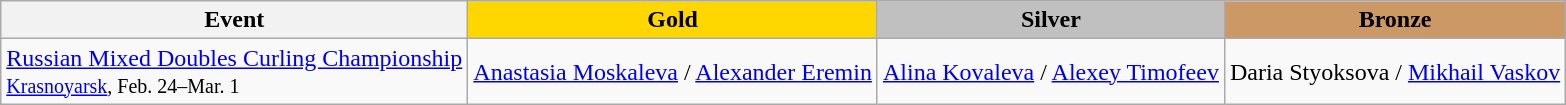<table class="wikitable">
<tr>
<th>Event</th>
<th style="background:gold">Gold</th>
<th style="background:silver">Silver</th>
<th style="background:#cc9966">Bronze</th>
</tr>
<tr>
<td><a href='#'>Russian Mixed Doubles Curling Championship</a> <br> <small><a href='#'>Krasnoyarsk</a>, Feb. 24–Mar. 1</small></td>
<td> <a href='#'>Anastasia Moskaleva</a> / <a href='#'>Alexander Eremin</a></td>
<td> <a href='#'>Alina Kovaleva</a> / <a href='#'>Alexey Timofeev</a></td>
<td> Daria Styoksova / <a href='#'>Mikhail Vaskov</a></td>
</tr>
</table>
